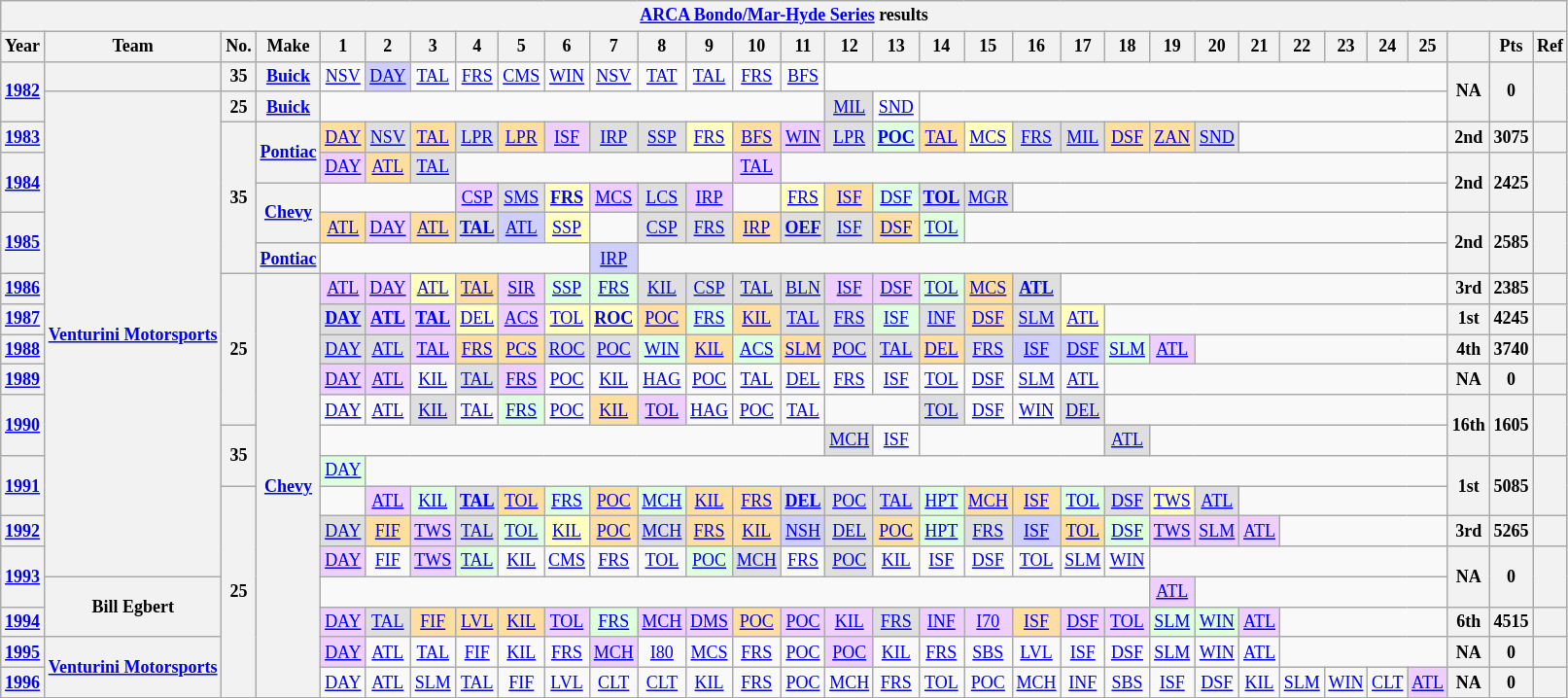<table class="wikitable" style="text-align:center; font-size:75%">
<tr>
<th colspan=45><a href='#'>ARCA Bondo/Mar-Hyde Series</a> results</th>
</tr>
<tr>
<th>Year</th>
<th>Team</th>
<th>No.</th>
<th>Make</th>
<th>1</th>
<th>2</th>
<th>3</th>
<th>4</th>
<th>5</th>
<th>6</th>
<th>7</th>
<th>8</th>
<th>9</th>
<th>10</th>
<th>11</th>
<th>12</th>
<th>13</th>
<th>14</th>
<th>15</th>
<th>16</th>
<th>17</th>
<th>18</th>
<th>19</th>
<th>20</th>
<th>21</th>
<th>22</th>
<th>23</th>
<th>24</th>
<th>25</th>
<th></th>
<th>Pts</th>
<th>Ref</th>
</tr>
<tr>
<th rowspan=2><a href='#'>1982</a></th>
<th></th>
<th>35</th>
<th><a href='#'>Buick</a></th>
<td><a href='#'>NSV</a></td>
<td style="background:#CFCFFF;"><a href='#'>DAY</a><br></td>
<td><a href='#'>TAL</a></td>
<td><a href='#'>FRS</a></td>
<td><a href='#'>CMS</a></td>
<td><a href='#'>WIN</a></td>
<td><a href='#'>NSV</a></td>
<td><a href='#'>TAT</a></td>
<td><a href='#'>TAL</a></td>
<td><a href='#'>FRS</a></td>
<td><a href='#'>BFS</a></td>
<td colspan=14></td>
<th rowspan=2>NA</th>
<th rowspan=2>0</th>
<th rowspan=2></th>
</tr>
<tr>
<th rowspan=16><a href='#'>Venturini Motorsports</a></th>
<th>25</th>
<th><a href='#'>Buick</a></th>
<td colspan=11></td>
<td style="background:#DFDFDF;"><a href='#'>MIL</a><br></td>
<td><a href='#'>SND</a></td>
<td colspan=12></td>
</tr>
<tr>
<th><a href='#'>1983</a></th>
<th rowspan=5>35</th>
<th rowspan=2><a href='#'>Pontiac</a></th>
<td style="background:#FFDF9F;"><a href='#'>DAY</a><br></td>
<td style="background:#DFDFDF;"><a href='#'>NSV</a><br></td>
<td style="background:#FFDF9F;"><a href='#'>TAL</a><br></td>
<td style="background:#DFDFDF;"><a href='#'>LPR</a><br></td>
<td style="background:#FFDF9F;"><a href='#'>LPR</a><br></td>
<td style="background:#EFCFFF;"><a href='#'>ISF</a><br></td>
<td style="background:#DFDFDF;"><a href='#'>IRP</a><br></td>
<td style="background:#DFDFDF;"><a href='#'>SSP</a><br></td>
<td style="background:#FFFFBF;"><a href='#'>FRS</a><br></td>
<td style="background:#FFDF9F;"><a href='#'>BFS</a><br></td>
<td style="background:#EFCFFF;"><a href='#'>WIN</a><br></td>
<td style="background:#DFDFDF;"><a href='#'>LPR</a><br></td>
<td style="background:#DFFFDF;"><strong><a href='#'>POC</a></strong><br></td>
<td style="background:#FFDF9F;"><a href='#'>TAL</a><br></td>
<td style="background:#FFFFBF;"><a href='#'>MCS</a><br></td>
<td style="background:#DFDFDF;"><a href='#'>FRS</a><br></td>
<td style="background:#DFDFDF;"><a href='#'>MIL</a><br></td>
<td style="background:#FFDF9F;"><a href='#'>DSF</a><br></td>
<td style="background:#FFDF9F;"><a href='#'>ZAN</a><br></td>
<td style="background:#DFDFDF;"><a href='#'>SND</a><br></td>
<td colspan=5></td>
<th>2nd</th>
<th>3075</th>
<th></th>
</tr>
<tr>
<th rowspan=2><a href='#'>1984</a></th>
<td style="background:#EFCFFF;"><a href='#'>DAY</a><br></td>
<td style="background:#FFDF9F;"><a href='#'>ATL</a><br></td>
<td style="background:#DFDFDF;"><a href='#'>TAL</a><br></td>
<td colspan=6></td>
<td style="background:#EFCFFF;"><a href='#'>TAL</a><br></td>
<td colspan=15></td>
<th rowspan=2>2nd</th>
<th rowspan=2>2425</th>
<th rowspan=2></th>
</tr>
<tr>
<th rowspan=2><a href='#'>Chevy</a></th>
<td colspan=3></td>
<td style="background:#EFCFFF;"><a href='#'>CSP</a><br></td>
<td style="background:#DFDFDF;"><a href='#'>SMS</a><br></td>
<td style="background:#FFFFBF;"><strong><a href='#'>FRS</a></strong><br></td>
<td style="background:#EFCFFF;"><a href='#'>MCS</a><br></td>
<td style="background:#DFDFDF;"><a href='#'>LCS</a><br></td>
<td style="background:#EFCFFF;"><a href='#'>IRP</a><br></td>
<td></td>
<td style="background:#FFFFBF;"><a href='#'>FRS</a><br></td>
<td style="background:#FFDF9F;"><a href='#'>ISF</a><br></td>
<td style="background:#DFFFDF;"><a href='#'>DSF</a><br></td>
<td style="background:#DFDFDF;"><strong><a href='#'>TOL</a></strong><br></td>
<td style="background:#DFDFDF;"><a href='#'>MGR</a><br></td>
<td colspan=10></td>
</tr>
<tr>
<th rowspan=2><a href='#'>1985</a></th>
<td style="background:#FFDF9F;"><a href='#'>ATL</a><br></td>
<td style="background:#EFCFFF;"><a href='#'>DAY</a><br></td>
<td style="background:#FFDF9F;"><a href='#'>ATL</a><br></td>
<td style="background:#DFDFDF;"><strong><a href='#'>TAL</a></strong><br></td>
<td style="background:#CFCFFF;"><a href='#'>ATL</a><br></td>
<td style="background:#FFFFBF;"><a href='#'>SSP</a><br></td>
<td></td>
<td style="background:#DFDFDF;"><a href='#'>CSP</a><br></td>
<td style="background:#DFDFDF;"><a href='#'>FRS</a><br></td>
<td style="background:#FFDF9F;"><a href='#'>IRP</a><br></td>
<td style="background:#DFDFDF;"><strong><a href='#'>OEF</a></strong><br></td>
<td style="background:#DFDFDF;"><a href='#'>ISF</a><br></td>
<td style="background:#FFDF9F;"><a href='#'>DSF</a><br></td>
<td style="background:#DFFFDF;"><a href='#'>TOL</a><br></td>
<td colspan=11></td>
<th rowspan=2>2nd</th>
<th rowspan=2>2585</th>
<th rowspan=2></th>
</tr>
<tr>
<th><a href='#'>Pontiac</a></th>
<td colspan=6></td>
<td style="background:#CFCFFF;"><a href='#'>IRP</a><br></td>
<td colspan=18></td>
</tr>
<tr>
<th><a href='#'>1986</a></th>
<th rowspan=5>25</th>
<th rowspan=14><a href='#'>Chevy</a></th>
<td style="background:#EFCFFF;"><a href='#'>ATL</a><br></td>
<td style="background:#EFCFFF;"><a href='#'>DAY</a><br></td>
<td style="background:#FFFFBF;"><a href='#'>ATL</a><br></td>
<td style="background:#FFDF9F;"><a href='#'>TAL</a><br></td>
<td style="background:#EFCFFF;"><a href='#'>SIR</a><br></td>
<td style="background:#DFFFDF;"><a href='#'>SSP</a><br></td>
<td style="background:#DFFFDF;"><a href='#'>FRS</a><br></td>
<td style="background:#DFDFDF;"><a href='#'>KIL</a><br></td>
<td style="background:#DFDFDF;"><a href='#'>CSP</a><br></td>
<td style="background:#DFDFDF;"><a href='#'>TAL</a><br></td>
<td style="background:#DFDFDF;"><a href='#'>BLN</a><br></td>
<td style="background:#EFCFFF;"><a href='#'>ISF</a><br></td>
<td style="background:#EFCFFF;"><a href='#'>DSF</a><br></td>
<td style="background:#DFFFDF;"><a href='#'>TOL</a><br></td>
<td style="background:#FFDF9F;"><a href='#'>MCS</a><br></td>
<td style="background:#DFDFDF;"><strong><a href='#'>ATL</a></strong><br></td>
<td colspan=9></td>
<th>3rd</th>
<th>2385</th>
<th></th>
</tr>
<tr>
<th><a href='#'>1987</a></th>
<td style="background:#DFDFDF;"><strong><a href='#'>DAY</a></strong><br></td>
<td style="background:#EFCFFF;"><strong><a href='#'>ATL</a></strong><br></td>
<td style="background:#EFCFFF;"><strong><a href='#'>TAL</a></strong><br></td>
<td style="background:#FFFFBF;"><a href='#'>DEL</a><br></td>
<td style="background:#EFCFFF;"><a href='#'>ACS</a><br></td>
<td style="background:#FFFFBF;"><a href='#'>TOL</a><br></td>
<td style="background:#FFFFBF;"><strong><a href='#'>ROC</a></strong><br></td>
<td style="background:#FFDF9F;"><a href='#'>POC</a><br></td>
<td style="background:#DFFFDF;"><a href='#'>FRS</a><br></td>
<td style="background:#FFDF9F;"><a href='#'>KIL</a><br></td>
<td style="background:#DFDFDF;"><a href='#'>TAL</a><br></td>
<td style="background:#DFDFDF;"><a href='#'>FRS</a><br></td>
<td style="background:#DFFFDF;"><a href='#'>ISF</a><br></td>
<td style="background:#DFDFDF;"><a href='#'>INF</a><br></td>
<td style="background:#FFDF9F;"><a href='#'>DSF</a><br></td>
<td style="background:#DFDFDF;"><a href='#'>SLM</a><br></td>
<td style="background:#FFFFBF;"><a href='#'>ATL</a><br></td>
<td colspan=8></td>
<th>1st</th>
<th>4245</th>
<th></th>
</tr>
<tr>
<th><a href='#'>1988</a></th>
<td style="background:#DFDFDF;"><a href='#'>DAY</a><br></td>
<td style="background:#DFDFDF;"><a href='#'>ATL</a><br></td>
<td style="background:#EFCFFF;"><a href='#'>TAL</a><br></td>
<td style="background:#FFDF9F;"><a href='#'>FRS</a><br></td>
<td style="background:#FFDF9F;"><a href='#'>PCS</a><br></td>
<td style="background:#DFDFDF;"><a href='#'>ROC</a><br></td>
<td style="background:#DFDFDF;"><a href='#'>POC</a><br></td>
<td style="background:#DFFFDF;"><a href='#'>WIN</a><br></td>
<td style="background:#FFDF9F;"><a href='#'>KIL</a><br></td>
<td style="background:#DFFFDF;"><a href='#'>ACS</a><br></td>
<td style="background:#FFDF9F;"><a href='#'>SLM</a><br></td>
<td style="background:#DFDFDF;"><a href='#'>POC</a><br></td>
<td style="background:#DFDFDF;"><a href='#'>TAL</a><br></td>
<td style="background:#FFDF9F;"><a href='#'>DEL</a><br></td>
<td style="background:#DFDFDF;"><a href='#'>FRS</a><br></td>
<td style="background:#CFCFFF;"><a href='#'>ISF</a><br></td>
<td style="background:#CFCFFF;"><a href='#'>DSF</a><br></td>
<td style="background:#DFFFDF;"><a href='#'>SLM</a><br></td>
<td style="background:#EFCFFF;"><a href='#'>ATL</a><br></td>
<td colspan=6></td>
<th>4th</th>
<th>3740</th>
<th></th>
</tr>
<tr>
<th><a href='#'>1989</a></th>
<td style="background:#EFCFFF;"><a href='#'>DAY</a><br></td>
<td style="background:#EFCFFF;"><a href='#'>ATL</a><br></td>
<td><a href='#'>KIL</a></td>
<td style="background:#DFDFDF;"><a href='#'>TAL</a><br></td>
<td style="background:#EFCFFF;"><a href='#'>FRS</a><br></td>
<td><a href='#'>POC</a></td>
<td><a href='#'>KIL</a></td>
<td><a href='#'>HAG</a></td>
<td><a href='#'>POC</a></td>
<td><a href='#'>TAL</a></td>
<td><a href='#'>DEL</a></td>
<td><a href='#'>FRS</a></td>
<td><a href='#'>ISF</a></td>
<td><a href='#'>TOL</a></td>
<td><a href='#'>DSF</a></td>
<td><a href='#'>SLM</a></td>
<td><a href='#'>ATL</a></td>
<td colspan=8></td>
<th>NA</th>
<th>0</th>
<th></th>
</tr>
<tr>
<th rowspan=2><a href='#'>1990</a></th>
<td><a href='#'>DAY</a></td>
<td><a href='#'>ATL</a></td>
<td style="background:#DFDFDF;"><a href='#'>KIL</a><br></td>
<td><a href='#'>TAL</a></td>
<td style="background:#DFFFDF;"><a href='#'>FRS</a><br></td>
<td><a href='#'>POC</a></td>
<td style="background:#FFDF9F;"><a href='#'>KIL</a><br></td>
<td style="background:#EFCFFF;"><a href='#'>TOL</a><br></td>
<td><a href='#'>HAG</a></td>
<td><a href='#'>POC</a></td>
<td><a href='#'>TAL</a></td>
<td colspan=2></td>
<td style="background:#DFDFDF;"><a href='#'>TOL</a><br></td>
<td><a href='#'>DSF</a></td>
<td><a href='#'>WIN</a></td>
<td style="background:#DFDFDF;"><a href='#'>DEL</a><br></td>
<td colspan=8></td>
<th rowspan=2>16th</th>
<th rowspan=2>1605</th>
<th rowspan=2></th>
</tr>
<tr>
<th rowspan=2>35</th>
<td colspan=11></td>
<td style="background:#DFDFDF;"><a href='#'>MCH</a><br></td>
<td><a href='#'>ISF</a></td>
<td colspan=4></td>
<td style="background:#DFDFDF;"><a href='#'>ATL</a><br></td>
<td colspan=7></td>
</tr>
<tr>
<th rowspan=2><a href='#'>1991</a></th>
<td style="background:#DFFFDF;"><a href='#'>DAY</a><br></td>
<td colspan=24></td>
<th rowspan=2>1st</th>
<th rowspan=2>5085</th>
<th rowspan=2></th>
</tr>
<tr>
<th rowspan=7>25</th>
<td></td>
<td style="background:#EFCFFF;"><a href='#'>ATL</a><br></td>
<td style="background:#DFFFDF;"><a href='#'>KIL</a><br></td>
<td style="background:#DFDFDF;"><strong><a href='#'>TAL</a></strong><br></td>
<td style="background:#FFDF9F;"><a href='#'>TOL</a><br></td>
<td style="background:#DFFFDF;"><a href='#'>FRS</a><br></td>
<td style="background:#FFDF9F;"><a href='#'>POC</a><br></td>
<td style="background:#DFFFDF;"><a href='#'>MCH</a><br></td>
<td style="background:#FFDF9F;"><a href='#'>KIL</a><br></td>
<td style="background:#FFDF9F;"><a href='#'>FRS</a><br></td>
<td style="background:#DFDFDF;"><strong><a href='#'>DEL</a></strong><br></td>
<td style="background:#DFDFDF;"><a href='#'>POC</a><br></td>
<td style="background:#DFDFDF;"><a href='#'>TAL</a><br></td>
<td style="background:#DFFFDF;"><a href='#'>HPT</a><br></td>
<td style="background:#FFDF9F;"><a href='#'>MCH</a><br></td>
<td style="background:#FFDF9F;"><a href='#'>ISF</a><br></td>
<td style="background:#DFFFDF;"><a href='#'>TOL</a><br></td>
<td style="background:#DFDFDF;"><a href='#'>DSF</a><br></td>
<td style="background:#FFFFBF;"><a href='#'>TWS</a><br></td>
<td style="background:#DFDFDF;"><a href='#'>ATL</a><br></td>
<td colspan=5></td>
</tr>
<tr>
<th><a href='#'>1992</a></th>
<td style="background:#DFDFDF;"><a href='#'>DAY</a><br></td>
<td style="background:#FFDF9F;"><a href='#'>FIF</a><br></td>
<td style="background:#EFCFFF;"><a href='#'>TWS</a><br></td>
<td style="background:#DFDFDF;"><a href='#'>TAL</a><br></td>
<td style="background:#DFFFDF;"><a href='#'>TOL</a><br></td>
<td style="background:#FFFFBF;"><a href='#'>KIL</a><br></td>
<td style="background:#FFDF9F;"><a href='#'>POC</a><br></td>
<td style="background:#DFDFDF;"><a href='#'>MCH</a><br></td>
<td style="background:#FFDF9F;"><a href='#'>FRS</a><br></td>
<td style="background:#FFDF9F;"><a href='#'>KIL</a><br></td>
<td style="background:#CFCFFF;"><a href='#'>NSH</a><br></td>
<td style="background:#DFDFDF;"><a href='#'>DEL</a><br></td>
<td style="background:#FFDF9F;"><a href='#'>POC</a><br></td>
<td style="background:#DFFFDF;"><a href='#'>HPT</a><br></td>
<td style="background:#DFDFDF;"><a href='#'>FRS</a><br></td>
<td style="background:#CFCFFF;"><a href='#'>ISF</a><br></td>
<td style="background:#FFDF9F;"><a href='#'>TOL</a><br></td>
<td style="background:#DFFFDF;"><a href='#'>DSF</a><br></td>
<td style="background:#EFCFFF;"><a href='#'>TWS</a><br></td>
<td style="background:#EFCFFF;"><a href='#'>SLM</a><br></td>
<td style="background:#EFCFFF;"><a href='#'>ATL</a><br></td>
<td colspan=4></td>
<th>3rd</th>
<th>5265</th>
<th></th>
</tr>
<tr>
<th rowspan=2><a href='#'>1993</a></th>
<td style="background:#EFCFFF;"><a href='#'>DAY</a><br></td>
<td><a href='#'>FIF</a></td>
<td style="background:#EFCFFF;"><a href='#'>TWS</a><br></td>
<td style="background:#DFFFDF;"><a href='#'>TAL</a><br></td>
<td><a href='#'>KIL</a></td>
<td><a href='#'>CMS</a></td>
<td><a href='#'>FRS</a></td>
<td><a href='#'>TOL</a></td>
<td style="background:#DFFFDF;"><a href='#'>POC</a><br></td>
<td style="background:#DFDFDF;"><a href='#'>MCH</a><br></td>
<td><a href='#'>FRS</a></td>
<td style="background:#DFDFDF;"><a href='#'>POC</a><br></td>
<td><a href='#'>KIL</a></td>
<td><a href='#'>ISF</a></td>
<td><a href='#'>DSF</a></td>
<td><a href='#'>TOL</a></td>
<td><a href='#'>SLM</a></td>
<td><a href='#'>WIN</a></td>
<td colspan=7></td>
<th rowspan=2>NA</th>
<th rowspan=2>0</th>
<th rowspan=2></th>
</tr>
<tr>
<th rowspan=2>Bill Egbert</th>
<td colspan=18></td>
<td style="background:#EFCFFF;"><a href='#'>ATL</a><br></td>
<td colspan=6></td>
</tr>
<tr>
<th><a href='#'>1994</a></th>
<td style="background:#EFCFFF;"><a href='#'>DAY</a><br></td>
<td style="background:#DFDFDF;"><a href='#'>TAL</a><br></td>
<td style="background:#FFDF9F;"><a href='#'>FIF</a><br></td>
<td style="background:#FFDF9F;"><a href='#'>LVL</a><br></td>
<td style="background:#FFDF9F;"><a href='#'>KIL</a><br></td>
<td style="background:#EFCFFF;"><a href='#'>TOL</a><br></td>
<td style="background:#DFFFDF;"><a href='#'>FRS</a><br></td>
<td style="background:#EFCFFF;"><a href='#'>MCH</a><br></td>
<td style="background:#EFCFFF;"><a href='#'>DMS</a><br></td>
<td style="background:#FFDF9F;"><a href='#'>POC</a><br></td>
<td style="background:#EFCFFF;"><a href='#'>POC</a><br></td>
<td style="background:#EFCFFF;"><a href='#'>KIL</a><br></td>
<td style="background:#DFDFDF;"><a href='#'>FRS</a><br></td>
<td style="background:#EFCFFF;"><a href='#'>INF</a><br></td>
<td style="background:#EFCFFF;"><a href='#'>I70</a><br></td>
<td style="background:#FFDF9F;"><a href='#'>ISF</a><br></td>
<td style="background:#EFCFFF;"><a href='#'>DSF</a><br></td>
<td style="background:#EFCFFF;"><a href='#'>TOL</a><br></td>
<td style="background:#DFFFDF;"><a href='#'>SLM</a><br></td>
<td style="background:#DFFFDF;"><a href='#'>WIN</a><br></td>
<td style="background:#EFCFFF;"><a href='#'>ATL</a><br></td>
<td colspan=4></td>
<th>6th</th>
<th>4515</th>
<th></th>
</tr>
<tr>
<th><a href='#'>1995</a></th>
<th rowspan=2><a href='#'>Venturini Motorsports</a></th>
<td style="background:#EFCFFF;"><a href='#'>DAY</a><br></td>
<td><a href='#'>ATL</a></td>
<td><a href='#'>TAL</a></td>
<td><a href='#'>FIF</a></td>
<td><a href='#'>KIL</a></td>
<td><a href='#'>FRS</a></td>
<td style="background:#EFCFFF;"><a href='#'>MCH</a><br></td>
<td><a href='#'>I80</a></td>
<td><a href='#'>MCS</a></td>
<td><a href='#'>FRS</a></td>
<td><a href='#'>POC</a></td>
<td style="background:#EFCFFF;"><a href='#'>POC</a><br></td>
<td><a href='#'>KIL</a></td>
<td><a href='#'>FRS</a></td>
<td><a href='#'>SBS</a></td>
<td><a href='#'>LVL</a></td>
<td><a href='#'>ISF</a></td>
<td><a href='#'>DSF</a></td>
<td><a href='#'>SLM</a></td>
<td><a href='#'>WIN</a></td>
<td><a href='#'>ATL</a></td>
<td colspan=4></td>
<th>NA</th>
<th>0</th>
<th></th>
</tr>
<tr>
<th><a href='#'>1996</a></th>
<td><a href='#'>DAY</a></td>
<td><a href='#'>ATL</a></td>
<td><a href='#'>SLM</a></td>
<td><a href='#'>TAL</a></td>
<td><a href='#'>FIF</a></td>
<td><a href='#'>LVL</a></td>
<td><a href='#'>CLT</a></td>
<td><a href='#'>CLT</a></td>
<td><a href='#'>KIL</a></td>
<td><a href='#'>FRS</a></td>
<td><a href='#'>POC</a></td>
<td><a href='#'>MCH</a></td>
<td><a href='#'>FRS</a></td>
<td><a href='#'>TOL</a></td>
<td><a href='#'>POC</a></td>
<td><a href='#'>MCH</a></td>
<td><a href='#'>INF</a></td>
<td><a href='#'>SBS</a></td>
<td><a href='#'>ISF</a></td>
<td><a href='#'>DSF</a></td>
<td><a href='#'>KIL</a></td>
<td><a href='#'>SLM</a></td>
<td><a href='#'>WIN</a></td>
<td><a href='#'>CLT</a></td>
<td style="background:#EFCFFF;"><a href='#'>ATL</a><br></td>
<th>NA</th>
<th>0</th>
<th></th>
</tr>
</table>
